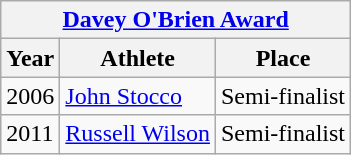<table class="wikitable">
<tr>
<th colspan=3><strong><a href='#'>Davey O'Brien Award</a></strong></th>
</tr>
<tr>
<th>Year</th>
<th>Athlete</th>
<th>Place</th>
</tr>
<tr>
<td>2006</td>
<td><a href='#'>John Stocco</a></td>
<td>Semi-finalist</td>
</tr>
<tr>
<td>2011</td>
<td><a href='#'>Russell Wilson</a></td>
<td>Semi-finalist</td>
</tr>
</table>
